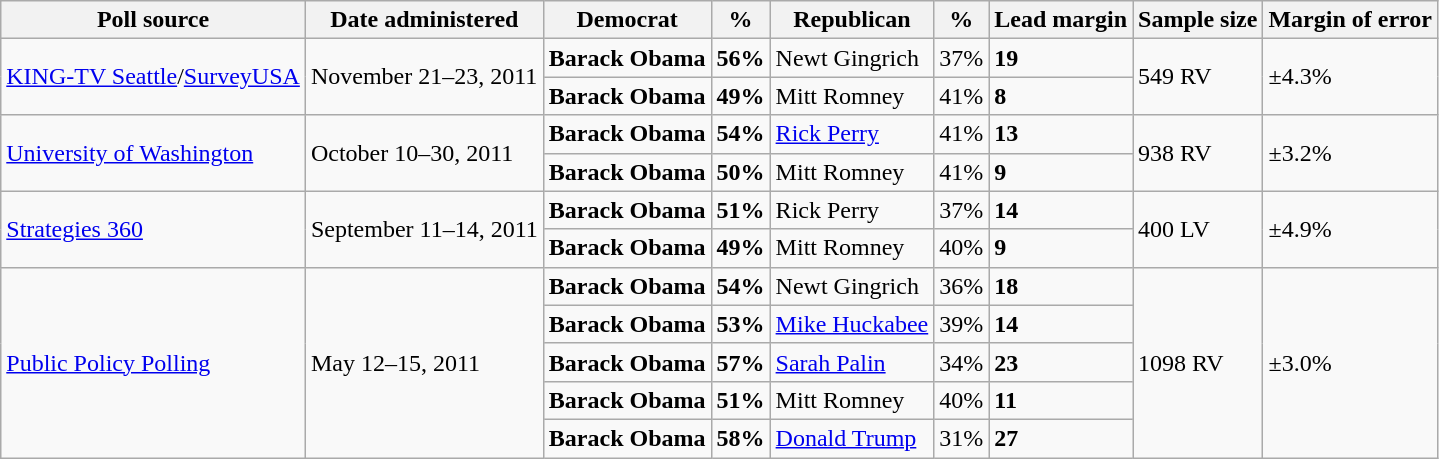<table class="wikitable">
<tr valign=bottom>
<th>Poll source</th>
<th>Date administered</th>
<th>Democrat</th>
<th>%</th>
<th>Republican</th>
<th>%</th>
<th>Lead margin</th>
<th>Sample size</th>
<th>Margin of error</th>
</tr>
<tr>
<td rowspan=2><a href='#'>KING-TV Seattle</a>/<a href='#'>SurveyUSA</a></td>
<td rowspan=2>November 21–23, 2011</td>
<td><strong>Barack Obama</strong></td>
<td><strong>56%</strong></td>
<td>Newt Gingrich</td>
<td>37%</td>
<td><strong>19</strong></td>
<td rowspan=2>549 RV</td>
<td rowspan=2>±4.3%</td>
</tr>
<tr>
<td><strong>Barack Obama</strong></td>
<td><strong>49%</strong></td>
<td>Mitt Romney</td>
<td>41%</td>
<td><strong>8</strong></td>
</tr>
<tr>
<td rowspan=2><a href='#'>University of Washington</a></td>
<td rowspan=2>October 10–30, 2011</td>
<td><strong>Barack Obama</strong></td>
<td><strong>54%</strong></td>
<td><a href='#'>Rick Perry</a></td>
<td>41%</td>
<td><strong>13</strong></td>
<td rowspan=2>938 RV</td>
<td rowspan=2>±3.2%</td>
</tr>
<tr>
<td><strong>Barack Obama</strong></td>
<td><strong>50%</strong></td>
<td>Mitt Romney</td>
<td>41%</td>
<td><strong>9</strong></td>
</tr>
<tr>
<td rowspan=2><a href='#'>Strategies 360</a></td>
<td rowspan=2>September 11–14, 2011</td>
<td><strong>Barack Obama</strong></td>
<td><strong>51%</strong></td>
<td>Rick Perry</td>
<td>37%</td>
<td><strong>14</strong></td>
<td rowspan=2>400 LV</td>
<td rowspan=2>±4.9%</td>
</tr>
<tr>
<td><strong>Barack Obama</strong></td>
<td><strong>49%</strong></td>
<td>Mitt Romney</td>
<td>40%</td>
<td><strong>9</strong></td>
</tr>
<tr>
<td rowspan=5><a href='#'>Public Policy Polling</a></td>
<td rowspan=5>May 12–15, 2011</td>
<td><strong>Barack Obama</strong></td>
<td><strong>54%</strong></td>
<td>Newt Gingrich</td>
<td>36%</td>
<td><strong>18</strong></td>
<td rowspan=5>1098 RV</td>
<td rowspan=5>±3.0%</td>
</tr>
<tr>
<td><strong>Barack Obama</strong></td>
<td><strong>53%</strong></td>
<td><a href='#'>Mike Huckabee</a></td>
<td>39%</td>
<td><strong>14</strong></td>
</tr>
<tr>
<td><strong>Barack Obama</strong></td>
<td><strong>57%</strong></td>
<td><a href='#'>Sarah Palin</a></td>
<td>34%</td>
<td><strong>23</strong></td>
</tr>
<tr>
<td><strong>Barack Obama</strong></td>
<td><strong>51%</strong></td>
<td>Mitt Romney</td>
<td>40%</td>
<td><strong>11</strong></td>
</tr>
<tr>
<td><strong>Barack Obama</strong></td>
<td><strong>58%</strong></td>
<td><a href='#'>Donald Trump</a></td>
<td>31%</td>
<td><strong>27</strong></td>
</tr>
</table>
